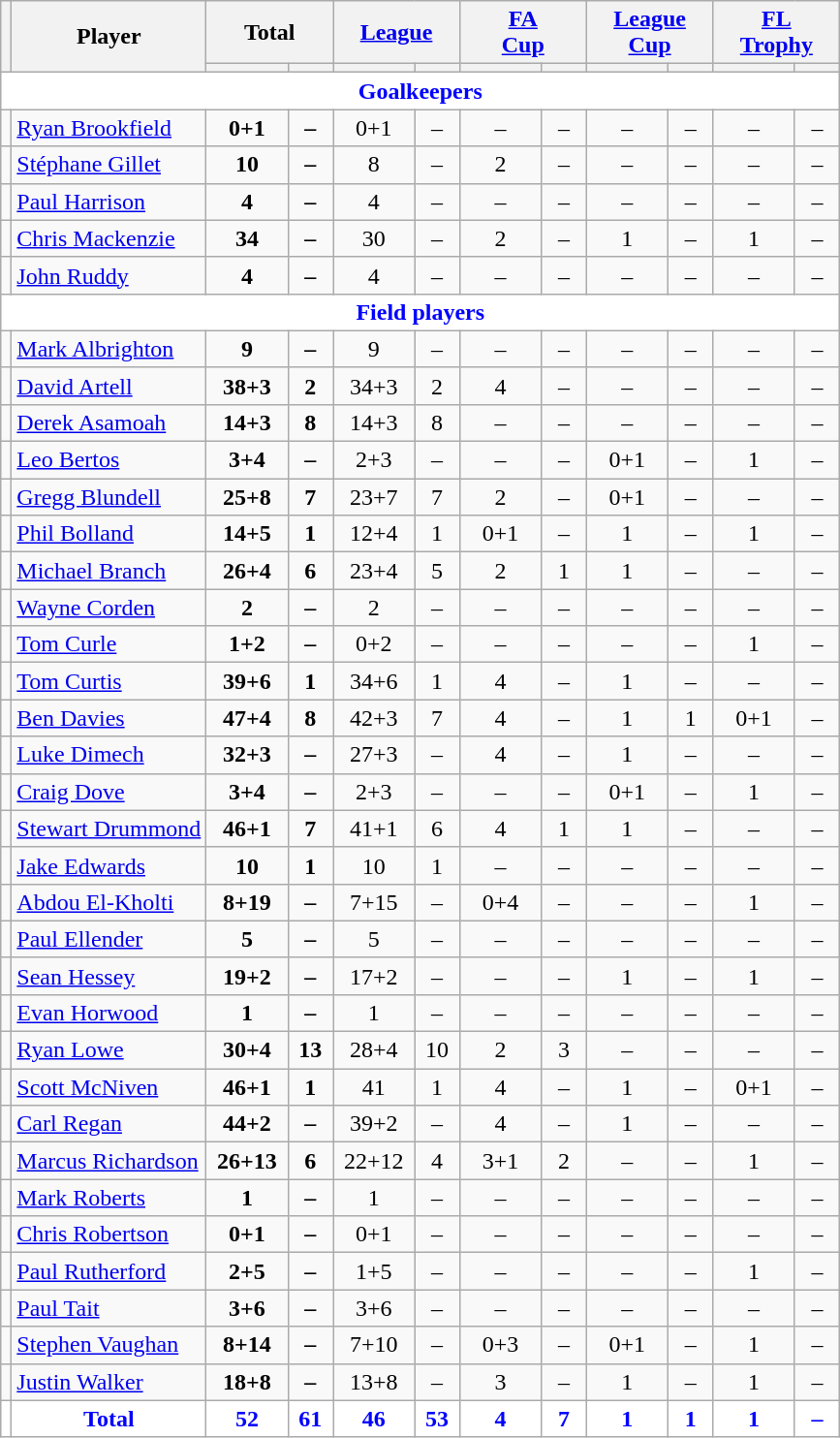<table class="wikitable"  style="text-align:center;">
<tr>
<th rowspan="2" style="font-size:80%;"></th>
<th rowspan="2">Player</th>
<th colspan="2">Total</th>
<th colspan="2"><a href='#'>League</a></th>
<th colspan="2"><a href='#'>FA<br>Cup</a></th>
<th colspan="2"><a href='#'>League<br>Cup</a></th>
<th colspan="2"><a href='#'>FL<br>Trophy</a></th>
</tr>
<tr>
<th style="width: 50px; font-size:80%;"></th>
<th style="width: 25px; font-size:80%;"></th>
<th style="width: 50px; font-size:80%;"></th>
<th style="width: 25px; font-size:80%;"></th>
<th style="width: 50px; font-size:80%;"></th>
<th style="width: 25px; font-size:80%;"></th>
<th style="width: 50px; font-size:80%;"></th>
<th style="width: 25px; font-size:80%;"></th>
<th style="width: 50px; font-size:80%;"></th>
<th style="width: 25px; font-size:80%;"></th>
</tr>
<tr>
<td colspan="12" style="background:white; color:blue; text-align:center;"><strong>Goalkeepers</strong></td>
</tr>
<tr>
<td></td>
<td align="left"><a href='#'>Ryan Brookfield</a></td>
<td><strong>0+1</strong></td>
<td><strong>–</strong></td>
<td>0+1</td>
<td>–</td>
<td>–</td>
<td>–</td>
<td>–</td>
<td>–</td>
<td>–</td>
<td>–</td>
</tr>
<tr>
<td></td>
<td align="left"><a href='#'>Stéphane Gillet</a></td>
<td><strong>10</strong></td>
<td><strong>–</strong></td>
<td>8</td>
<td>–</td>
<td>2</td>
<td>–</td>
<td>–</td>
<td>–</td>
<td>–</td>
<td>–</td>
</tr>
<tr>
<td></td>
<td align="left"><a href='#'>Paul Harrison</a></td>
<td><strong>4</strong></td>
<td><strong>–</strong></td>
<td>4</td>
<td>–</td>
<td>–</td>
<td>–</td>
<td>–</td>
<td>–</td>
<td>–</td>
<td>–</td>
</tr>
<tr>
<td></td>
<td align="left"><a href='#'>Chris Mackenzie</a></td>
<td><strong>34</strong></td>
<td><strong>–</strong></td>
<td>30</td>
<td>–</td>
<td>2</td>
<td>–</td>
<td>1</td>
<td>–</td>
<td>1</td>
<td>–</td>
</tr>
<tr>
<td></td>
<td align="left"><a href='#'>John Ruddy</a></td>
<td><strong>4</strong></td>
<td><strong>–</strong></td>
<td>4</td>
<td>–</td>
<td>–</td>
<td>–</td>
<td>–</td>
<td>–</td>
<td>–</td>
<td>–</td>
</tr>
<tr>
<td colspan="12" style="background:white; color:blue; text-align:center;"><strong>Field players</strong></td>
</tr>
<tr>
<td></td>
<td align="left"><a href='#'>Mark Albrighton</a></td>
<td><strong>9</strong></td>
<td><strong>–</strong></td>
<td>9</td>
<td>–</td>
<td>–</td>
<td>–</td>
<td>–</td>
<td>–</td>
<td>–</td>
<td>–</td>
</tr>
<tr>
<td></td>
<td align="left"><a href='#'>David Artell</a></td>
<td><strong>38+3</strong></td>
<td><strong>2</strong></td>
<td>34+3</td>
<td>2</td>
<td>4</td>
<td>–</td>
<td>–</td>
<td>–</td>
<td>–</td>
<td>–</td>
</tr>
<tr>
<td></td>
<td align="left"><a href='#'>Derek Asamoah</a></td>
<td><strong>14+3</strong></td>
<td><strong>8</strong></td>
<td>14+3</td>
<td>8</td>
<td>–</td>
<td>–</td>
<td>–</td>
<td>–</td>
<td>–</td>
<td>–</td>
</tr>
<tr>
<td></td>
<td align="left"><a href='#'>Leo Bertos</a></td>
<td><strong>3+4</strong></td>
<td><strong>–</strong></td>
<td>2+3</td>
<td>–</td>
<td>–</td>
<td>–</td>
<td>0+1</td>
<td>–</td>
<td>1</td>
<td>–</td>
</tr>
<tr>
<td></td>
<td align="left"><a href='#'>Gregg Blundell</a></td>
<td><strong>25+8</strong></td>
<td><strong>7</strong></td>
<td>23+7</td>
<td>7</td>
<td>2</td>
<td>–</td>
<td>0+1</td>
<td>–</td>
<td>–</td>
<td>–</td>
</tr>
<tr>
<td></td>
<td align="left"><a href='#'>Phil Bolland</a></td>
<td><strong>14+5</strong></td>
<td><strong>1</strong></td>
<td>12+4</td>
<td>1</td>
<td>0+1</td>
<td>–</td>
<td>1</td>
<td>–</td>
<td>1</td>
<td>–</td>
</tr>
<tr>
<td></td>
<td align="left"><a href='#'>Michael Branch</a></td>
<td><strong>26+4</strong></td>
<td><strong>6</strong></td>
<td>23+4</td>
<td>5</td>
<td>2</td>
<td>1</td>
<td>1</td>
<td>–</td>
<td>–</td>
<td>–</td>
</tr>
<tr>
<td></td>
<td align="left"><a href='#'>Wayne Corden</a></td>
<td><strong>2</strong></td>
<td><strong>–</strong></td>
<td>2</td>
<td>–</td>
<td>–</td>
<td>–</td>
<td>–</td>
<td>–</td>
<td>–</td>
<td>–</td>
</tr>
<tr>
<td></td>
<td align="left"><a href='#'>Tom Curle</a></td>
<td><strong>1+2</strong></td>
<td><strong>–</strong></td>
<td>0+2</td>
<td>–</td>
<td>–</td>
<td>–</td>
<td>–</td>
<td>–</td>
<td>1</td>
<td>–</td>
</tr>
<tr>
<td></td>
<td align="left"><a href='#'>Tom Curtis</a></td>
<td><strong>39+6</strong></td>
<td><strong>1</strong></td>
<td>34+6</td>
<td>1</td>
<td>4</td>
<td>–</td>
<td>1</td>
<td>–</td>
<td>–</td>
<td>–</td>
</tr>
<tr>
<td></td>
<td align="left"><a href='#'>Ben Davies</a></td>
<td><strong>47+4</strong></td>
<td><strong>8</strong></td>
<td>42+3</td>
<td>7</td>
<td>4</td>
<td>–</td>
<td>1</td>
<td>1</td>
<td>0+1</td>
<td>–</td>
</tr>
<tr>
<td></td>
<td align="left"><a href='#'>Luke Dimech</a></td>
<td><strong>32+3</strong></td>
<td><strong>–</strong></td>
<td>27+3</td>
<td>–</td>
<td>4</td>
<td>–</td>
<td>1</td>
<td>–</td>
<td>–</td>
<td>–</td>
</tr>
<tr>
<td></td>
<td align="left"><a href='#'>Craig Dove</a></td>
<td><strong>3+4</strong></td>
<td><strong> – </strong></td>
<td>2+3</td>
<td>–</td>
<td>–</td>
<td>–</td>
<td>0+1</td>
<td>–</td>
<td>1</td>
<td>–</td>
</tr>
<tr>
<td></td>
<td align="left"><a href='#'>Stewart Drummond</a></td>
<td><strong>46+1</strong></td>
<td><strong>7</strong></td>
<td>41+1</td>
<td>6</td>
<td>4</td>
<td>1</td>
<td>1</td>
<td>–</td>
<td>–</td>
<td>–</td>
</tr>
<tr>
<td></td>
<td align="left"><a href='#'>Jake Edwards</a></td>
<td><strong>10</strong></td>
<td><strong>1</strong></td>
<td>10</td>
<td>1</td>
<td>–</td>
<td>–</td>
<td>–</td>
<td>–</td>
<td>–</td>
<td>–</td>
</tr>
<tr>
<td></td>
<td align="left"><a href='#'>Abdou El-Kholti</a></td>
<td><strong>8+19</strong></td>
<td><strong>–</strong></td>
<td>7+15</td>
<td>–</td>
<td>0+4</td>
<td>–</td>
<td>–</td>
<td>–</td>
<td>1</td>
<td>–</td>
</tr>
<tr>
<td></td>
<td align="left"><a href='#'>Paul Ellender</a></td>
<td><strong>5</strong></td>
<td><strong>–</strong></td>
<td>5</td>
<td>–</td>
<td>–</td>
<td>–</td>
<td>–</td>
<td>–</td>
<td>–</td>
<td>–</td>
</tr>
<tr>
<td></td>
<td align="left"><a href='#'>Sean Hessey</a></td>
<td><strong>19+2</strong></td>
<td><strong>–</strong></td>
<td>17+2</td>
<td>–</td>
<td>–</td>
<td>–</td>
<td>1</td>
<td>–</td>
<td>1</td>
<td>–</td>
</tr>
<tr>
<td></td>
<td align="left"><a href='#'>Evan Horwood</a></td>
<td><strong>1</strong></td>
<td><strong>–</strong></td>
<td>1</td>
<td>–</td>
<td>–</td>
<td>–</td>
<td>–</td>
<td>–</td>
<td>–</td>
<td>–</td>
</tr>
<tr>
<td></td>
<td align="left"><a href='#'>Ryan Lowe</a></td>
<td><strong>30+4</strong></td>
<td><strong>13</strong></td>
<td>28+4</td>
<td>10</td>
<td>2</td>
<td>3</td>
<td>–</td>
<td>–</td>
<td>–</td>
<td>–</td>
</tr>
<tr>
<td></td>
<td align="left"><a href='#'>Scott McNiven</a></td>
<td><strong>46+1</strong></td>
<td><strong>1</strong></td>
<td>41</td>
<td>1</td>
<td>4</td>
<td>–</td>
<td>1</td>
<td>–</td>
<td>0+1</td>
<td>–</td>
</tr>
<tr>
<td></td>
<td align="left"><a href='#'>Carl Regan</a></td>
<td><strong>44+2</strong></td>
<td><strong>–</strong></td>
<td>39+2</td>
<td>–</td>
<td>4</td>
<td>–</td>
<td>1</td>
<td>–</td>
<td>–</td>
<td>–</td>
</tr>
<tr>
<td></td>
<td align="left"><a href='#'>Marcus Richardson</a></td>
<td><strong>26+13</strong></td>
<td><strong>6</strong></td>
<td>22+12</td>
<td>4</td>
<td>3+1</td>
<td>2</td>
<td>–</td>
<td>–</td>
<td>1</td>
<td>–</td>
</tr>
<tr>
<td></td>
<td align="left"><a href='#'>Mark Roberts</a></td>
<td><strong>1</strong></td>
<td><strong>–</strong></td>
<td>1</td>
<td>–</td>
<td>–</td>
<td>–</td>
<td>–</td>
<td>–</td>
<td>–</td>
<td>–</td>
</tr>
<tr>
<td></td>
<td align="left"><a href='#'>Chris Robertson</a></td>
<td><strong>0+1</strong></td>
<td><strong>–</strong></td>
<td>0+1</td>
<td>–</td>
<td>–</td>
<td>–</td>
<td>–</td>
<td>–</td>
<td>–</td>
<td>–</td>
</tr>
<tr>
<td></td>
<td align="left"><a href='#'>Paul Rutherford</a></td>
<td><strong>2+5</strong></td>
<td><strong>–</strong></td>
<td>1+5</td>
<td>–</td>
<td>–</td>
<td>–</td>
<td>–</td>
<td>–</td>
<td>1</td>
<td>–</td>
</tr>
<tr>
<td></td>
<td align="left"><a href='#'>Paul Tait</a></td>
<td><strong>3+6</strong></td>
<td><strong>–</strong></td>
<td>3+6</td>
<td>–</td>
<td>–</td>
<td>–</td>
<td>–</td>
<td>–</td>
<td>–</td>
<td>–</td>
</tr>
<tr>
<td></td>
<td align="left"><a href='#'>Stephen Vaughan</a></td>
<td><strong>8+14</strong></td>
<td><strong>–</strong></td>
<td>7+10</td>
<td>–</td>
<td>0+3</td>
<td>–</td>
<td>0+1</td>
<td>–</td>
<td>1</td>
<td>–</td>
</tr>
<tr>
<td></td>
<td align="left"><a href='#'>Justin Walker</a></td>
<td><strong>18+8</strong></td>
<td><strong> – </strong></td>
<td>13+8</td>
<td>–</td>
<td>3</td>
<td>–</td>
<td>1</td>
<td>–</td>
<td>1</td>
<td>–</td>
</tr>
<tr style="background:white; color:blue; text-align:center;">
<td></td>
<td><strong>Total</strong></td>
<td><strong>52</strong></td>
<td><strong>61</strong></td>
<td><strong>46</strong></td>
<td><strong>53</strong></td>
<td><strong>4</strong></td>
<td><strong>7</strong></td>
<td><strong>1</strong></td>
<td><strong>1</strong></td>
<td><strong>1</strong></td>
<td><strong>–</strong></td>
</tr>
</table>
